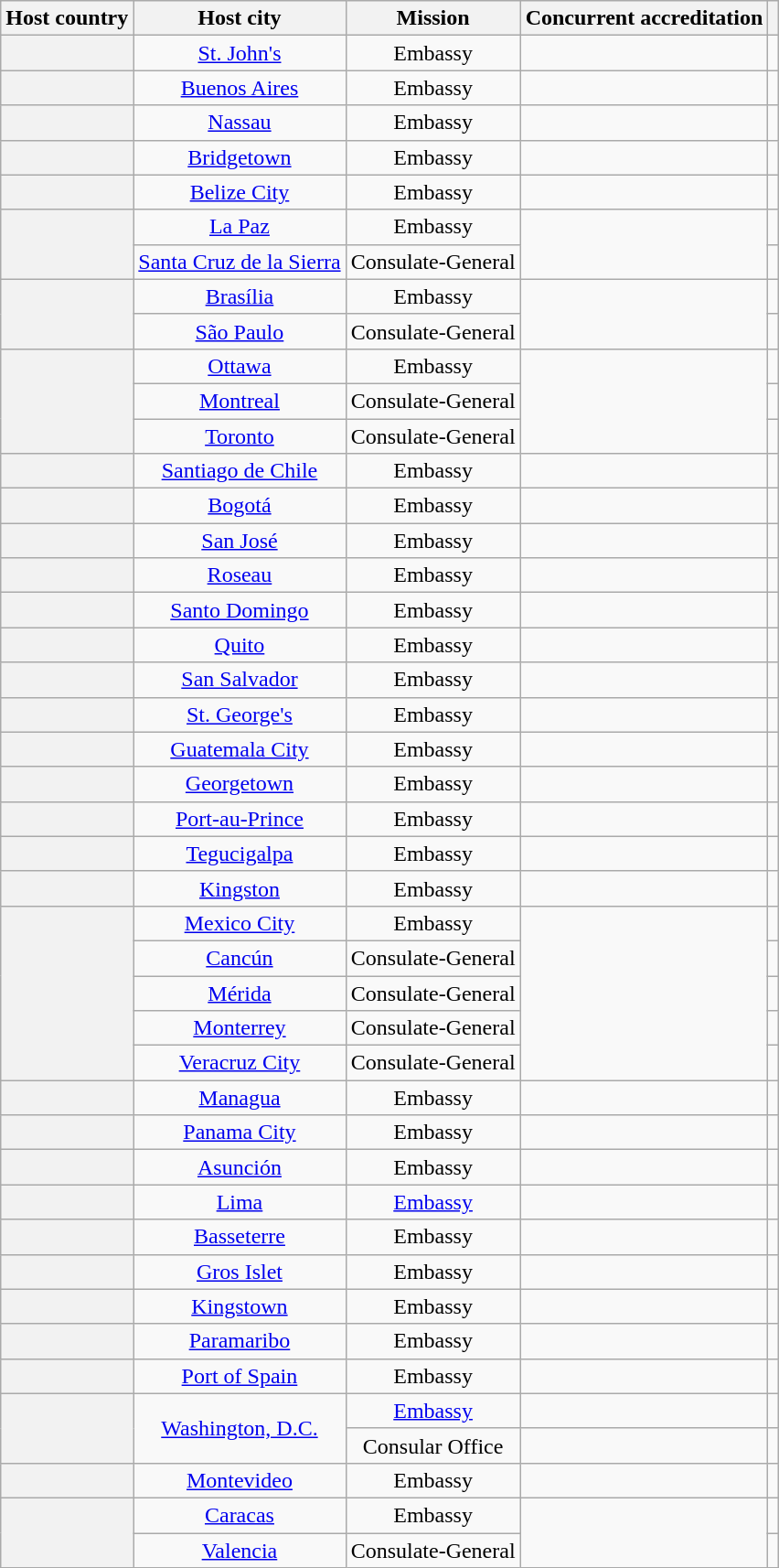<table class="wikitable plainrowheaders" style="text-align:center;">
<tr>
<th scope="col">Host country</th>
<th scope="col">Host city</th>
<th scope="col">Mission</th>
<th scope="col">Concurrent accreditation</th>
<th scope="col"></th>
</tr>
<tr>
<th scope="row"></th>
<td><a href='#'>St. John's</a></td>
<td>Embassy</td>
<td></td>
<td></td>
</tr>
<tr>
<th scope="row"></th>
<td><a href='#'>Buenos Aires</a></td>
<td>Embassy</td>
<td></td>
<td></td>
</tr>
<tr>
<th scope="row"></th>
<td><a href='#'>Nassau</a></td>
<td>Embassy</td>
<td></td>
<td></td>
</tr>
<tr>
<th scope="row"></th>
<td><a href='#'>Bridgetown</a></td>
<td>Embassy</td>
<td></td>
<td></td>
</tr>
<tr>
<th scope="row"></th>
<td><a href='#'>Belize City</a></td>
<td>Embassy</td>
<td></td>
<td></td>
</tr>
<tr>
<th scope="row" rowspan="2"></th>
<td><a href='#'>La Paz</a></td>
<td>Embassy</td>
<td rowspan="2"></td>
<td></td>
</tr>
<tr>
<td><a href='#'>Santa Cruz de la Sierra</a></td>
<td>Consulate-General</td>
<td></td>
</tr>
<tr>
<th scope="row" rowspan="2"></th>
<td><a href='#'>Brasília</a></td>
<td>Embassy</td>
<td rowspan="2"></td>
<td></td>
</tr>
<tr>
<td><a href='#'>São Paulo</a></td>
<td>Consulate-General</td>
<td></td>
</tr>
<tr>
<th scope="row" rowspan="3"></th>
<td><a href='#'>Ottawa</a></td>
<td>Embassy</td>
<td rowspan="3"></td>
<td></td>
</tr>
<tr>
<td><a href='#'>Montreal</a></td>
<td>Consulate-General</td>
<td></td>
</tr>
<tr>
<td><a href='#'>Toronto</a></td>
<td>Consulate-General</td>
<td></td>
</tr>
<tr>
<th scope="row"></th>
<td><a href='#'>Santiago de Chile</a></td>
<td>Embassy</td>
<td></td>
<td></td>
</tr>
<tr>
<th scope="row"></th>
<td><a href='#'>Bogotá</a></td>
<td>Embassy</td>
<td></td>
<td></td>
</tr>
<tr>
<th scope="row"></th>
<td><a href='#'>San José</a></td>
<td>Embassy</td>
<td></td>
<td></td>
</tr>
<tr>
<th scope="row"></th>
<td><a href='#'>Roseau</a></td>
<td>Embassy</td>
<td></td>
<td></td>
</tr>
<tr>
<th scope="row"></th>
<td><a href='#'>Santo Domingo</a></td>
<td>Embassy</td>
<td></td>
<td></td>
</tr>
<tr>
<th scope="row"></th>
<td><a href='#'>Quito</a></td>
<td>Embassy</td>
<td></td>
<td></td>
</tr>
<tr>
<th scope="row"></th>
<td><a href='#'>San Salvador</a></td>
<td>Embassy</td>
<td></td>
<td></td>
</tr>
<tr>
<th scope="row"></th>
<td><a href='#'>St. George's</a></td>
<td>Embassy</td>
<td></td>
<td></td>
</tr>
<tr>
<th scope="row"></th>
<td><a href='#'>Guatemala City</a></td>
<td>Embassy</td>
<td></td>
<td></td>
</tr>
<tr>
<th scope="row"></th>
<td><a href='#'>Georgetown</a></td>
<td>Embassy</td>
<td></td>
<td></td>
</tr>
<tr>
<th scope="row"></th>
<td><a href='#'>Port-au-Prince</a></td>
<td>Embassy</td>
<td></td>
<td></td>
</tr>
<tr>
<th scope="row"></th>
<td><a href='#'>Tegucigalpa</a></td>
<td>Embassy</td>
<td></td>
<td></td>
</tr>
<tr>
<th scope="row"></th>
<td><a href='#'>Kingston</a></td>
<td>Embassy</td>
<td></td>
<td></td>
</tr>
<tr>
<th scope="row" rowspan="5"></th>
<td><a href='#'>Mexico City</a></td>
<td>Embassy</td>
<td rowspan="5"></td>
<td></td>
</tr>
<tr>
<td><a href='#'>Cancún</a></td>
<td>Consulate-General</td>
<td></td>
</tr>
<tr>
<td><a href='#'>Mérida</a></td>
<td>Consulate-General</td>
<td></td>
</tr>
<tr>
<td><a href='#'>Monterrey</a></td>
<td>Consulate-General</td>
<td></td>
</tr>
<tr>
<td><a href='#'>Veracruz City</a></td>
<td>Consulate-General</td>
<td></td>
</tr>
<tr>
<th scope="row"></th>
<td><a href='#'>Managua</a></td>
<td>Embassy</td>
<td></td>
<td></td>
</tr>
<tr>
<th scope="row"></th>
<td><a href='#'>Panama City</a></td>
<td>Embassy</td>
<td></td>
<td></td>
</tr>
<tr>
<th scope="row"></th>
<td><a href='#'>Asunción</a></td>
<td>Embassy</td>
<td></td>
<td></td>
</tr>
<tr>
<th scope="row"></th>
<td><a href='#'>Lima</a></td>
<td><a href='#'>Embassy</a></td>
<td></td>
<td></td>
</tr>
<tr>
<th scope="row"></th>
<td><a href='#'>Basseterre</a></td>
<td>Embassy</td>
<td></td>
<td></td>
</tr>
<tr>
<th scope="row"></th>
<td><a href='#'>Gros Islet</a></td>
<td>Embassy</td>
<td></td>
<td></td>
</tr>
<tr>
<th scope="row"></th>
<td><a href='#'>Kingstown</a></td>
<td>Embassy</td>
<td></td>
<td></td>
</tr>
<tr>
<th scope="row"></th>
<td><a href='#'>Paramaribo</a></td>
<td>Embassy</td>
<td></td>
<td></td>
</tr>
<tr>
<th scope="row"></th>
<td><a href='#'>Port of Spain</a></td>
<td>Embassy</td>
<td></td>
<td></td>
</tr>
<tr>
<th scope="row" rowspan="2"></th>
<td rowspan="2"><a href='#'>Washington, D.C.</a></td>
<td><a href='#'>Embassy</a></td>
<td></td>
<td></td>
</tr>
<tr>
<td>Consular Office</td>
<td></td>
<td></td>
</tr>
<tr>
<th scope="row"></th>
<td><a href='#'>Montevideo</a></td>
<td>Embassy</td>
<td></td>
<td></td>
</tr>
<tr>
<th scope="row" rowspan="2"></th>
<td><a href='#'>Caracas</a></td>
<td>Embassy</td>
<td rowspan="2"></td>
<td></td>
</tr>
<tr>
<td><a href='#'>Valencia</a></td>
<td>Consulate-General</td>
<td></td>
</tr>
</table>
